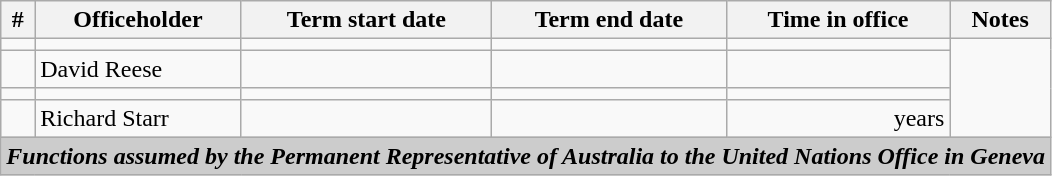<table class='wikitable sortable'>
<tr>
<th>#</th>
<th>Officeholder</th>
<th>Term start date</th>
<th>Term end date</th>
<th>Time in office</th>
<th>Notes</th>
</tr>
<tr>
<td align=center></td>
<td></td>
<td align=center></td>
<td align=center></td>
<td align=right><strong></strong></td>
<td rowspan=4></td>
</tr>
<tr>
<td align=center></td>
<td>David Reese</td>
<td align=center></td>
<td align=center></td>
<td align=right></td>
</tr>
<tr>
<td align=center></td>
<td></td>
<td align=center></td>
<td align=center></td>
<td align=right></td>
</tr>
<tr>
<td align=center></td>
<td>Richard Starr</td>
<td align=center></td>
<td align=center></td>
<td align=right> years</td>
</tr>
<tr>
<th colspan=8 style="background: #cccccc;"><em>Functions assumed by the Permanent Representative of Australia to the United Nations Office in Geneva</em></th>
</tr>
</table>
